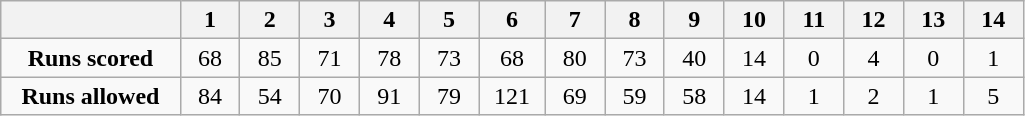<table class="wikitable" style="text-align:center; width:54%" align="center">
<tr>
<th style="width:12%"></th>
<th style="width:4%">1</th>
<th style="width:4%">2</th>
<th style="width:4%">3</th>
<th style="width:4%">4</th>
<th style="width:4%">5</th>
<th style="width:4%">6</th>
<th style="width:4%">7</th>
<th style="width:4%">8</th>
<th style="width:4%">9</th>
<th style="width:4%">10</th>
<th style="width:4%">11</th>
<th style="width:4%">12</th>
<th style="width:4%">13</th>
<th style="width:4%">14</th>
</tr>
<tr>
<td><strong>Runs scored</strong></td>
<td>68</td>
<td>85</td>
<td>71</td>
<td>78</td>
<td>73</td>
<td>68</td>
<td>80</td>
<td>73</td>
<td>40</td>
<td>14</td>
<td>0</td>
<td>4</td>
<td>0</td>
<td>1</td>
</tr>
<tr>
<td><strong>Runs allowed</strong></td>
<td>84</td>
<td>54</td>
<td>70</td>
<td>91</td>
<td>79</td>
<td>121</td>
<td>69</td>
<td>59</td>
<td>58</td>
<td>14</td>
<td>1</td>
<td>2</td>
<td>1</td>
<td>5</td>
</tr>
</table>
